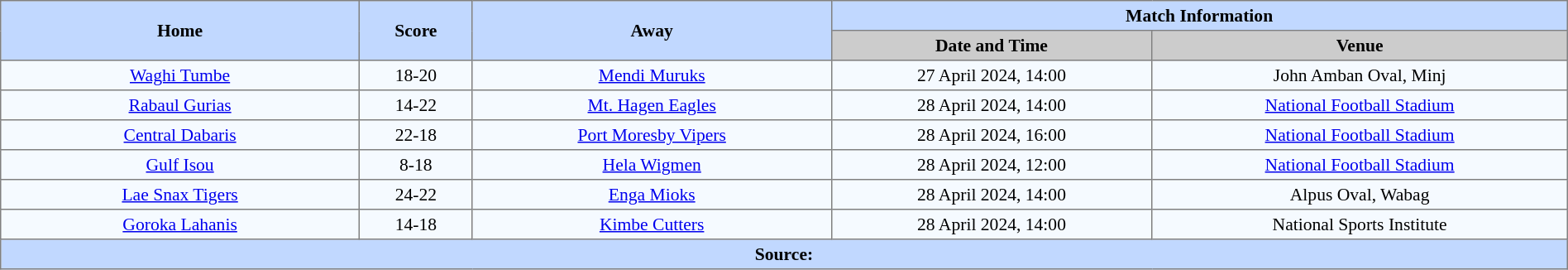<table border=1 style="border-collapse:collapse; font-size:90%; text-align:center;" cellpadding=3 cellspacing=0 width=100%>
<tr style="background:#C1D8ff;">
<th rowspan="2" width="19%">Home</th>
<th rowspan="2" width="6%">Score</th>
<th rowspan="2" width="19%">Away</th>
<th colspan="4">Match Information</th>
</tr>
<tr bgcolor="#CCCCCC">
<th width="17%">Date and Time</th>
<th width="22%">Venue</th>
</tr>
<tr bgcolor="#F5FAFF">
<td><a href='#'>Waghi Tumbe</a></td>
<td>18-20</td>
<td><a href='#'>Mendi Muruks</a></td>
<td>27 April 2024, 14:00</td>
<td>John Amban Oval, Minj</td>
</tr>
<tr bgcolor="#F5FAFF">
<td><a href='#'>Rabaul Gurias</a></td>
<td>14-22</td>
<td><a href='#'>Mt. Hagen Eagles</a></td>
<td>28 April 2024, 14:00</td>
<td><a href='#'>National Football Stadium</a></td>
</tr>
<tr bgcolor="#F5FAFF">
<td> <a href='#'>Central Dabaris</a></td>
<td>22-18</td>
<td> <a href='#'>Port Moresby Vipers</a></td>
<td>28 April 2024, 16:00</td>
<td><a href='#'>National Football Stadium</a></td>
</tr>
<tr bgcolor="#F5FAFF">
<td> <a href='#'>Gulf Isou</a></td>
<td>8-18</td>
<td><a href='#'>Hela Wigmen</a></td>
<td>28 April 2024, 12:00</td>
<td><a href='#'>National Football Stadium</a></td>
</tr>
<tr bgcolor="#F5FAFF">
<td> <a href='#'>Lae Snax Tigers</a></td>
<td>24-22</td>
<td><a href='#'>Enga Mioks</a></td>
<td>28 April 2024, 14:00</td>
<td>Alpus Oval, Wabag</td>
</tr>
<tr bgcolor="#F5FAFF">
<td><a href='#'>Goroka Lahanis</a></td>
<td>14-18</td>
<td> <a href='#'>Kimbe Cutters</a></td>
<td>28 April 2024, 14:00</td>
<td>National Sports Institute</td>
</tr>
<tr bgcolor="#C1D8FF">
<th colspan="7">Source:</th>
</tr>
</table>
